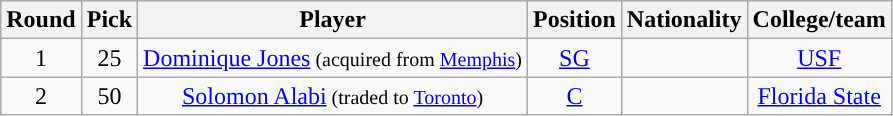<table class="wikitable sortable sortable">
<tr>
<th>Round</th>
<th>Pick</th>
<th>Player</th>
<th>Position</th>
<th>Nationality</th>
<th>College/team</th>
</tr>
<tr style="text-align: center">
<td>1</td>
<td>25</td>
<td><a href='#'>Dominique Jones</a><small> (acquired from <a href='#'>Memphis</a>)</small></td>
<td><a href='#'>SG</a></td>
<td></td>
<td><a href='#'>USF</a></td>
</tr>
<tr style="text-align: center">
<td>2</td>
<td>50</td>
<td><a href='#'>Solomon Alabi</a><small> (traded to <a href='#'>Toronto</a>)</small></td>
<td><a href='#'>C</a></td>
<td></td>
<td><a href='#'>Florida State</a></td>
</tr>
</table>
